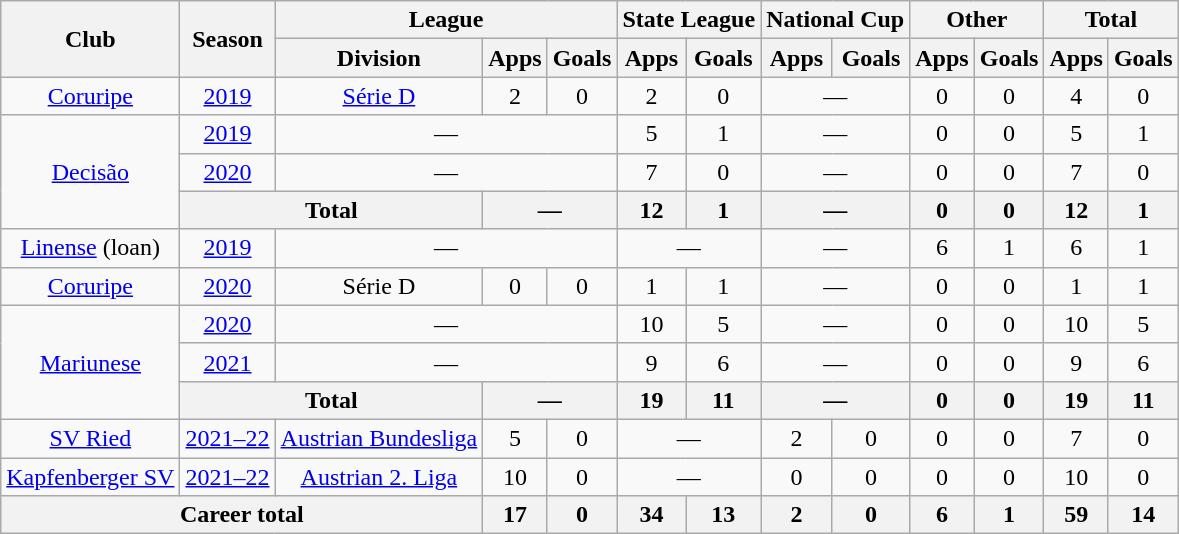<table class="wikitable" style="text-align: center;">
<tr>
<th rowspan="2">Club</th>
<th rowspan="2">Season</th>
<th colspan="3">League</th>
<th colspan="2">State League</th>
<th colspan="2">National Cup</th>
<th colspan="2">Other</th>
<th colspan="2">Total</th>
</tr>
<tr>
<th>Division</th>
<th>Apps</th>
<th>Goals</th>
<th>Apps</th>
<th>Goals</th>
<th>Apps</th>
<th>Goals</th>
<th>Apps</th>
<th>Goals</th>
<th>Apps</th>
<th>Goals</th>
</tr>
<tr>
<td><a href='#'>Coruripe</a></td>
<td><a href='#'>2019</a></td>
<td><a href='#'>Série D</a></td>
<td>2</td>
<td>0</td>
<td>2</td>
<td>0</td>
<td colspan="2">—</td>
<td>0</td>
<td>0</td>
<td>4</td>
<td>0</td>
</tr>
<tr>
<td rowspan="3"><a href='#'>Decisão</a></td>
<td><a href='#'>2019</a></td>
<td colspan="3">—</td>
<td>5</td>
<td>1</td>
<td colspan="2">—</td>
<td>0</td>
<td>0</td>
<td>5</td>
<td>1</td>
</tr>
<tr>
<td><a href='#'>2020</a></td>
<td colspan="3">—</td>
<td>7</td>
<td>0</td>
<td colspan="2">—</td>
<td>0</td>
<td>0</td>
<td>7</td>
<td>0</td>
</tr>
<tr>
<th colspan="2">Total</th>
<th colspan="2">—</th>
<th>12</th>
<th>1</th>
<th colspan="2">—</th>
<th>0</th>
<th>0</th>
<th>12</th>
<th>1</th>
</tr>
<tr>
<td><a href='#'>Linense</a> (loan)</td>
<td><a href='#'>2019</a></td>
<td colspan="3">—</td>
<td colspan="2">—</td>
<td colspan="2">—</td>
<td>6</td>
<td>1</td>
<td>6</td>
<td>1</td>
</tr>
<tr>
<td><a href='#'>Coruripe</a></td>
<td><a href='#'>2020</a></td>
<td>Série D</td>
<td>0</td>
<td>0</td>
<td>1</td>
<td>1</td>
<td colspan="2">—</td>
<td>0</td>
<td>0</td>
<td>1</td>
<td>1</td>
</tr>
<tr>
<td rowspan="3"><a href='#'>Mariunese</a></td>
<td><a href='#'>2020</a></td>
<td colspan="3">—</td>
<td>10</td>
<td>5</td>
<td colspan="2">—</td>
<td>0</td>
<td>0</td>
<td>10</td>
<td>5</td>
</tr>
<tr>
<td><a href='#'>2021</a></td>
<td colspan="3">—</td>
<td>9</td>
<td>6</td>
<td colspan="2">—</td>
<td>0</td>
<td>0</td>
<td>9</td>
<td>6</td>
</tr>
<tr>
<th colspan="2">Total</th>
<th colspan="2">—</th>
<th>19</th>
<th>11</th>
<th colspan="2">—</th>
<th>0</th>
<th>0</th>
<th>19</th>
<th>11</th>
</tr>
<tr>
<td><a href='#'>SV Ried</a></td>
<td><a href='#'>2021–22</a></td>
<td><a href='#'>Austrian Bundesliga</a></td>
<td>5</td>
<td>0</td>
<td colspan="2">—</td>
<td>2</td>
<td>0</td>
<td>0</td>
<td>0</td>
<td>7</td>
<td>0</td>
</tr>
<tr>
<td><a href='#'>Kapfenberger SV</a></td>
<td><a href='#'>2021–22</a></td>
<td><a href='#'>Austrian 2. Liga</a></td>
<td>10</td>
<td>0</td>
<td colspan="2">—</td>
<td>0</td>
<td>0</td>
<td>0</td>
<td>0</td>
<td>10</td>
<td>0</td>
</tr>
<tr>
<th colspan="3">Career total</th>
<th>17</th>
<th>0</th>
<th>34</th>
<th>13</th>
<th>2</th>
<th>0</th>
<th>6</th>
<th>1</th>
<th>59</th>
<th>14</th>
</tr>
</table>
